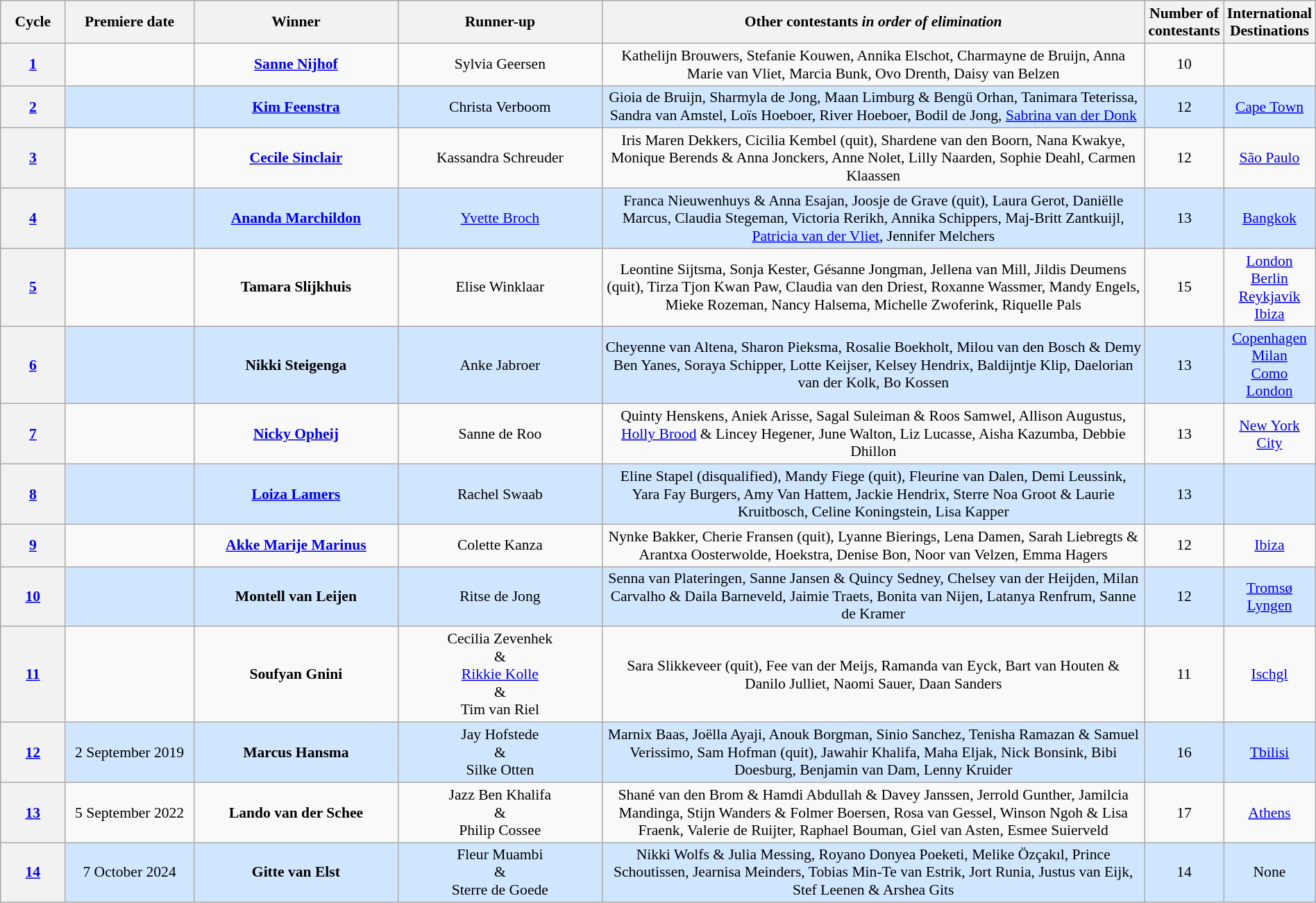<table class="wikitable" style="font-size:90%; width:100%; text-align: center;">
<tr>
<th style="width:5%;">Cycle</th>
<th style="width:10%;">Premiere date</th>
<th width=16%>Winner</th>
<th width=16%>Runner-up</th>
<th style="width:43%;">Other contestants <em>in order of elimination</em></th>
<th style="width:3%;">Number of contestants</th>
<th style="width:8%;">International Destinations</th>
</tr>
<tr>
<th><a href='#'>1</a></th>
<td></td>
<td><strong><a href='#'>Sanne Nijhof</a></strong></td>
<td>Sylvia Geersen</td>
<td>Kathelijn Brouwers, Stefanie Kouwen, Annika Elschot, Charmayne de Bruijn, Anna Marie van Vliet, Marcia Bunk, Ovo Drenth, Daisy van Belzen</td>
<td>10</td>
<td></td>
</tr>
<tr style="background: #D0E6FF;">
<th><a href='#'>2</a></th>
<td></td>
<td><strong><a href='#'>Kim Feenstra</a></strong></td>
<td>Christa Verboom</td>
<td>Gioia de Bruijn, Sharmyla de Jong, Maan Limburg & Bengü Orhan, Tanimara Teterissa, Sandra van Amstel, Loïs Hoeboer, River Hoeboer, Bodil de Jong, <a href='#'>Sabrina van der Donk</a></td>
<td>12</td>
<td><a href='#'>Cape Town</a></td>
</tr>
<tr>
<th><a href='#'>3</a></th>
<td></td>
<td><strong><a href='#'>Cecile Sinclair</a></strong></td>
<td>Kassandra Schreuder</td>
<td>Iris Maren Dekkers, Cicilia Kembel (quit), Shardene van den Boorn, Nana Kwakye, Monique Berends & Anna Jonckers, Anne Nolet, Lilly Naarden, Sophie Deahl, Carmen Klaassen</td>
<td>12</td>
<td><a href='#'>São Paulo</a></td>
</tr>
<tr style="background: #D0E6FF;">
<th><a href='#'>4</a></th>
<td></td>
<td><strong><a href='#'>Ananda Marchildon</a></strong></td>
<td><a href='#'>Yvette Broch</a></td>
<td>Franca Nieuwenhuys & Anna Esajan, Joosje de Grave (quit), Laura Gerot, Daniëlle Marcus, Claudia Stegeman, Victoria Rerikh, Annika Schippers, Maj-Britt Zantkuijl, <a href='#'>Patricia van der Vliet</a>, Jennifer Melchers</td>
<td>13</td>
<td><a href='#'>Bangkok</a></td>
</tr>
<tr>
<th><a href='#'>5</a></th>
<td></td>
<td><strong>Tamara Slijkhuis</strong></td>
<td>Elise Winklaar</td>
<td>Leontine Sijtsma, Sonja Kester, Gésanne Jongman, Jellena van Mill, Jildis Deumens (quit), Tirza Tjon Kwan Paw, Claudia van den Driest, Roxanne Wassmer, Mandy Engels, Mieke Rozeman, Nancy Halsema, Michelle Zwoferink, Riquelle Pals</td>
<td>15</td>
<td><a href='#'>London</a><br><a href='#'>Berlin</a><br><a href='#'>Reykjavík</a><br><a href='#'>Ibiza</a></td>
</tr>
<tr style="background: #D0E6FF;">
<th><a href='#'>6</a></th>
<td></td>
<td><strong>Nikki Steigenga</strong></td>
<td>Anke Jabroer</td>
<td>Cheyenne van Altena, Sharon Pieksma, Rosalie Boekholt, Milou van den Bosch & Demy Ben Yanes, Soraya Schipper, Lotte Keijser, Kelsey Hendrix, Baldijntje Klip, Daelorian van der Kolk, Bo Kossen</td>
<td>13</td>
<td><a href='#'>Copenhagen</a><br><a href='#'>Milan</a><br><a href='#'>Como</a><br><a href='#'>London</a></td>
</tr>
<tr>
<th><a href='#'>7</a></th>
<td></td>
<td><strong><a href='#'>Nicky Opheij</a></strong></td>
<td>Sanne de Roo</td>
<td>Quinty Henskens, Aniek Arisse, Sagal Suleiman & Roos Samwel, Allison Augustus, <a href='#'> Holly Brood</a> & Lincey Hegener, June Walton, Liz Lucasse, Aisha Kazumba, Debbie Dhillon</td>
<td>13</td>
<td><a href='#'>New York City</a></td>
</tr>
<tr style="background: #D0E6FF;">
<th><a href='#'>8</a></th>
<td></td>
<td><strong><a href='#'>Loiza Lamers</a></strong></td>
<td>Rachel Swaab</td>
<td>Eline Stapel (disqualified), Mandy Fiege (quit), Fleurine van Dalen, Demi Leussink, Yara Fay Burgers, Amy Van Hattem, Jackie Hendrix, Sterre Noa Groot & Laurie Kruitbosch, Celine Koningstein, Lisa Kapper</td>
<td>13</td>
<td></td>
</tr>
<tr>
<th><a href='#'>9</a></th>
<td></td>
<td><strong><a href='#'>Akke Marije Marinus</a></strong></td>
<td>Colette Kanza</td>
<td>Nynke Bakker, Cherie Fransen (quit), Lyanne Bierings, Lena Damen, Sarah Liebregts & Arantxa Oosterwolde,  Hoekstra, Denise Bon, Noor van Velzen, Emma Hagers</td>
<td>12</td>
<td><a href='#'>Ibiza</a></td>
</tr>
<tr style="background: #D0E6FF;">
<th><a href='#'>10</a></th>
<td></td>
<td><strong>Montell van Leijen</strong></td>
<td>Ritse de Jong</td>
<td>Senna van Plateringen, Sanne Jansen & Quincy Sedney, Chelsey van der Heijden, Milan Carvalho & Daila Barneveld, Jaimie Traets, Bonita van Nijen, Latanya Renfrum, Sanne de Kramer</td>
<td>12<br></td>
<td><a href='#'>Tromsø</a><br><a href='#'>Lyngen</a></td>
</tr>
<tr>
<th><a href='#'>11</a></th>
<td></td>
<td><strong>Soufyan Gnini</strong></td>
<td>Cecilia Zevenhek<br> &<br> <a href='#'>Rikkie Kolle</a> <br>&<br> Tim van Riel</td>
<td>Sara Slikkeveer (quit), Fee van der Meijs, Ramanda van Eyck, Bart van Houten & Danilo Julliet, Naomi Sauer, Daan Sanders</td>
<td>11</td>
<td><a href='#'>Ischgl</a></td>
</tr>
<tr style="background: #D0E6FF;">
<th><a href='#'>12</a></th>
<td>2 September 2019</td>
<td><strong>Marcus Hansma</strong></td>
<td>Jay Hofstede <br>&<br> Silke Otten</td>
<td>Marnix Baas, Joëlla Ayaji, Anouk Borgman, Sinio Sanchez, Tenisha Ramazan & Samuel Verissimo, Sam Hofman (quit), Jawahir Khalifa, Maha Eljak, Nick Bonsink, Bibi Doesburg, Benjamin van Dam, Lenny Kruider</td>
<td>16</td>
<td><a href='#'>Tbilisi</a></td>
</tr>
<tr>
<th><a href='#'>13</a></th>
<td>5 September 2022</td>
<td><strong>Lando van der Schee</strong></td>
<td>Jazz Ben Khalifa <br>&<br> Philip Cossee</td>
<td>Shané van den Brom & Hamdi Abdullah & Davey Janssen, Jerrold Gunther, Jamilcia Mandinga, Stijn Wanders & Folmer Boersen, Rosa van Gessel, Winson Ngoh & Lisa Fraenk, Valerie de Ruijter, Raphael Bouman, Giel van Asten, Esmee Suierveld</td>
<td>17</td>
<td><a href='#'>Athens</a><br></td>
</tr>
<tr style="background: #D0E6FF;">
<th><a href='#'>14</a></th>
<td>7 October 2024</td>
<td><strong>Gitte van Elst</strong></td>
<td>Fleur Muambi <br>&<br> Sterre de Goede</td>
<td>Nikki Wolfs & Julia Messing, Royano Donyea Poeketi, Melike Özçakıl, Prince Schoutissen, Jearnisa Meinders, Tobias Min-Te van Estrik, Jort Runia, Justus van Eijk, Stef Leenen & Arshea Gits</td>
<td>14</td>
<td>None</td>
</tr>
</table>
